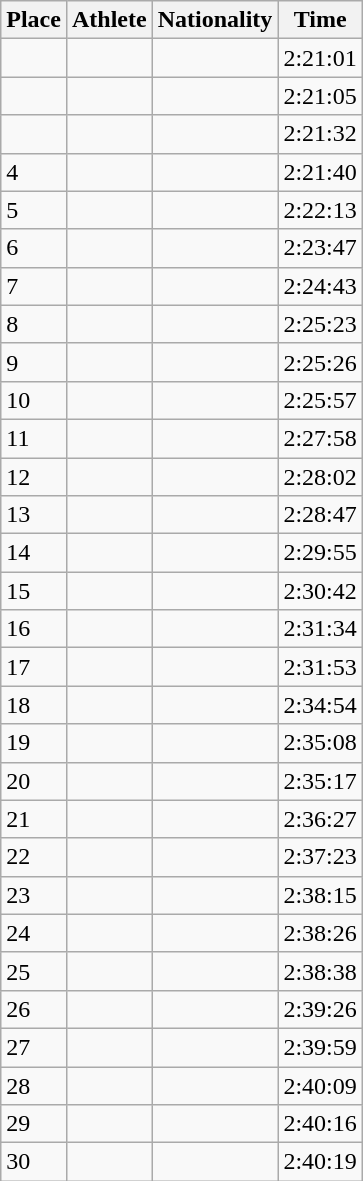<table class="wikitable sortable">
<tr>
<th scope="col">Place</th>
<th scope="col">Athlete</th>
<th scope="col">Nationality</th>
<th scope="col">Time</th>
</tr>
<tr>
<td></td>
<td></td>
<td></td>
<td>2:21:01</td>
</tr>
<tr>
<td></td>
<td></td>
<td></td>
<td>2:21:05</td>
</tr>
<tr>
<td></td>
<td></td>
<td></td>
<td>2:21:32</td>
</tr>
<tr>
<td>4</td>
<td></td>
<td></td>
<td>2:21:40</td>
</tr>
<tr>
<td>5</td>
<td></td>
<td></td>
<td>2:22:13</td>
</tr>
<tr>
<td>6</td>
<td></td>
<td></td>
<td>2:23:47</td>
</tr>
<tr>
<td>7</td>
<td></td>
<td></td>
<td>2:24:43</td>
</tr>
<tr>
<td>8</td>
<td></td>
<td></td>
<td>2:25:23</td>
</tr>
<tr>
<td>9</td>
<td></td>
<td></td>
<td>2:25:26</td>
</tr>
<tr>
<td>10</td>
<td></td>
<td></td>
<td>2:25:57</td>
</tr>
<tr>
<td>11</td>
<td></td>
<td></td>
<td>2:27:58</td>
</tr>
<tr>
<td>12</td>
<td></td>
<td></td>
<td>2:28:02</td>
</tr>
<tr>
<td>13</td>
<td></td>
<td></td>
<td>2:28:47</td>
</tr>
<tr>
<td>14</td>
<td></td>
<td></td>
<td>2:29:55</td>
</tr>
<tr>
<td>15</td>
<td></td>
<td></td>
<td>2:30:42</td>
</tr>
<tr>
<td>16</td>
<td></td>
<td></td>
<td>2:31:34</td>
</tr>
<tr>
<td>17</td>
<td></td>
<td></td>
<td>2:31:53</td>
</tr>
<tr>
<td>18</td>
<td></td>
<td></td>
<td>2:34:54</td>
</tr>
<tr>
<td>19</td>
<td></td>
<td></td>
<td>2:35:08</td>
</tr>
<tr>
<td>20</td>
<td></td>
<td></td>
<td>2:35:17</td>
</tr>
<tr>
<td>21</td>
<td></td>
<td></td>
<td>2:36:27</td>
</tr>
<tr>
<td>22</td>
<td></td>
<td></td>
<td>2:37:23</td>
</tr>
<tr>
<td>23</td>
<td></td>
<td></td>
<td>2:38:15</td>
</tr>
<tr>
<td>24</td>
<td></td>
<td></td>
<td>2:38:26</td>
</tr>
<tr>
<td>25</td>
<td></td>
<td></td>
<td>2:38:38</td>
</tr>
<tr>
<td>26</td>
<td></td>
<td></td>
<td>2:39:26</td>
</tr>
<tr>
<td>27</td>
<td></td>
<td></td>
<td>2:39:59</td>
</tr>
<tr>
<td>28</td>
<td></td>
<td></td>
<td>2:40:09</td>
</tr>
<tr>
<td>29</td>
<td></td>
<td></td>
<td>2:40:16</td>
</tr>
<tr>
<td>30</td>
<td></td>
<td></td>
<td>2:40:19</td>
</tr>
</table>
